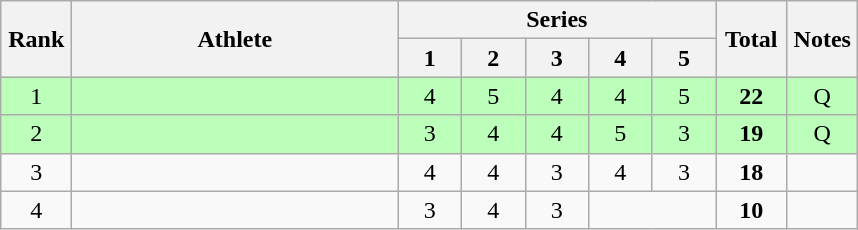<table class="wikitable" style="text-align:center">
<tr>
<th rowspan=2 width=40>Rank</th>
<th rowspan=2 width=210>Athlete</th>
<th colspan=5>Series</th>
<th rowspan=2 width=40>Total</th>
<th rowspan=2 width=40>Notes</th>
</tr>
<tr>
<th width=35>1</th>
<th width=35>2</th>
<th width=35>3</th>
<th width=35>4</th>
<th width=35>5</th>
</tr>
<tr bgcolor=bbffbb>
<td>1</td>
<td align=left></td>
<td>4</td>
<td>5</td>
<td>4</td>
<td>4</td>
<td>5</td>
<td><strong>22</strong></td>
<td>Q</td>
</tr>
<tr bgcolor=bbffbb>
<td>2</td>
<td align=left></td>
<td>3</td>
<td>4</td>
<td>4</td>
<td>5</td>
<td>3</td>
<td><strong>19</strong></td>
<td>Q</td>
</tr>
<tr>
<td>3</td>
<td align=left></td>
<td>4</td>
<td>4</td>
<td>3</td>
<td>4</td>
<td>3</td>
<td><strong>18</strong></td>
<td></td>
</tr>
<tr>
<td>4</td>
<td align=left></td>
<td>3</td>
<td>4</td>
<td>3</td>
<td colspan=2></td>
<td><strong>10</strong></td>
<td></td>
</tr>
</table>
